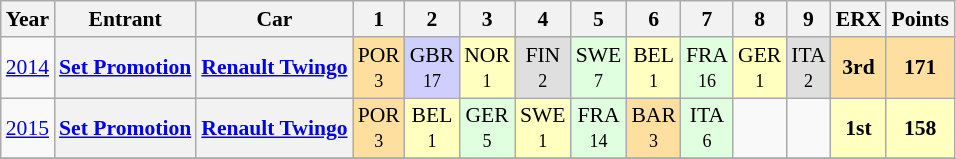<table class="wikitable" border="1" style="text-align:center; font-size:90%;">
<tr valign="top">
<th>Year</th>
<th>Entrant</th>
<th>Car</th>
<th>1</th>
<th>2</th>
<th>3</th>
<th>4</th>
<th>5</th>
<th>6</th>
<th>7</th>
<th>8</th>
<th>9</th>
<th>ERX</th>
<th>Points</th>
</tr>
<tr>
<td><a href='#'>2014</a></td>
<th><a href='#'>Set Promotion</a></th>
<th><a href='#'>Renault Twingo</a></th>
<td style="background:#FFDF9F;">POR<br><small>3</small></td>
<td style="background:#CFCFFF;">GBR<br><small>17</small></td>
<td style="background:#FFFFBF;">NOR<br><small>1</small></td>
<td style="background:#DFDFDF;">FIN<br><small>2</small></td>
<td style="background:#DFFFDF;">SWE<br><small>7</small></td>
<td style="background:#FFFFBF;">BEL<br><small>1</small></td>
<td style="background:#DFFFDF;">FRA<br><small>16</small></td>
<td style="background:#FFFFBF;">GER<br><small>1</small></td>
<td style="background:#DFDFDF;">ITA<br><small>2</small></td>
<th style="background:#FFDF9F;">3rd</th>
<th style="background:#FFDF9F;">171</th>
</tr>
<tr>
<td><a href='#'>2015</a></td>
<th><a href='#'>Set Promotion</a></th>
<th><a href='#'>Renault Twingo</a></th>
<td style="background:#FFDF9F;">POR<br><small>3</small></td>
<td style="background:#FFFFBF;">BEL<br><small>1</small></td>
<td style="background:#DFFFDF;">GER<br><small>5</small></td>
<td style="background:#FFFFBF;">SWE<br><small>1</small></td>
<td style="background:#DFFFDF;">FRA<br><small>14</small></td>
<td style="background:#FFDF9F;">BAR<br><small>3</small></td>
<td style="background:#DFFFDF;">ITA<br><small>6</small></td>
<td></td>
<td></td>
<th style="background:#FFFFBF;">1st</th>
<th style="background:#FFFFBF;">158</th>
</tr>
<tr>
</tr>
</table>
